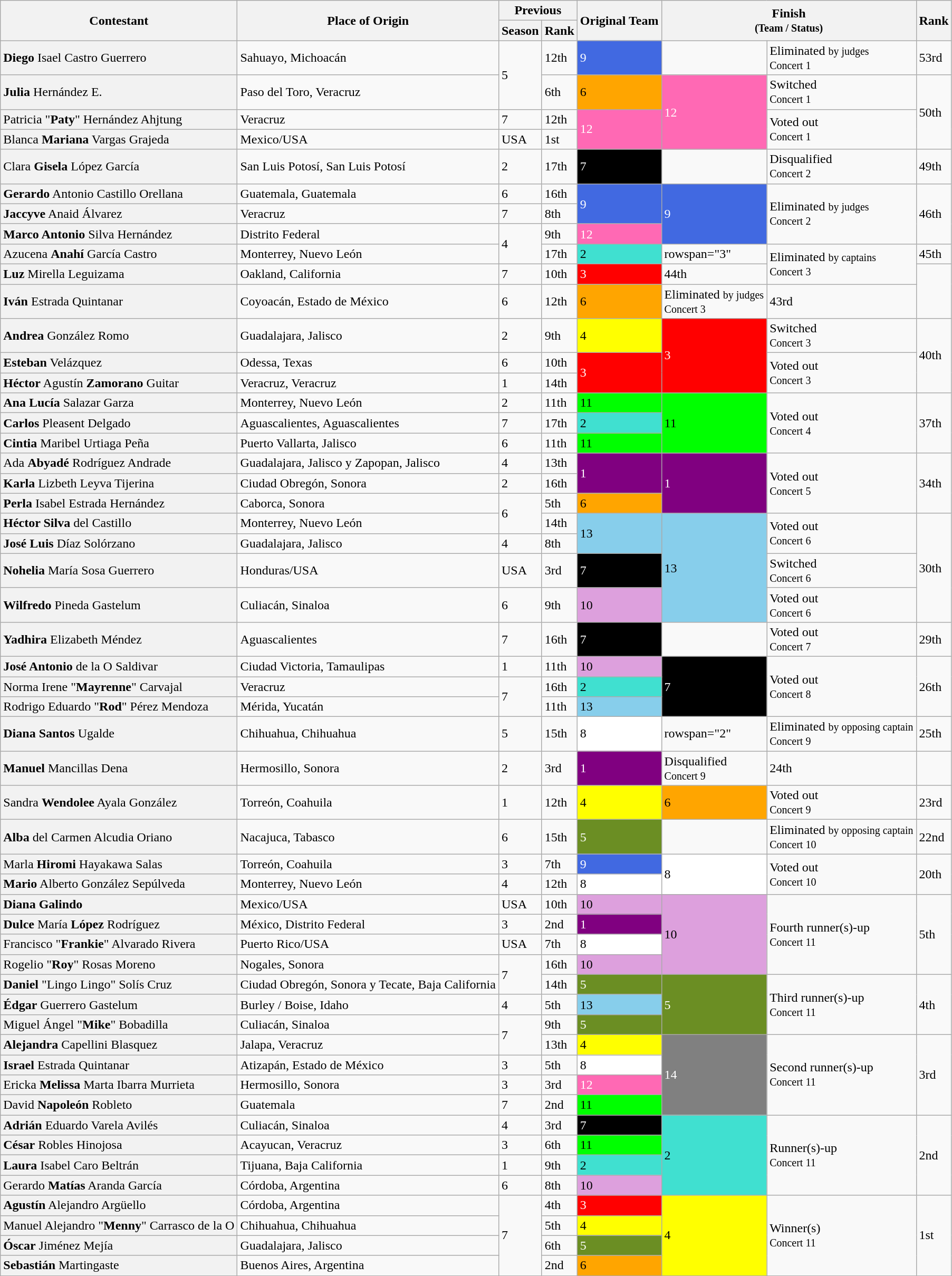<table class="wikitable sortable" align="center">
<tr>
<th rowspan="2" scope="col">Contestant</th>
<th rowspan="2" class="unsortable" scope="col">Place of Origin</th>
<th colspan="2" scope="col" class="unsortable">Previous</th>
<th rowspan="2" scope="col">Original Team</th>
<th rowspan="2" scope="col" colspan="2">Finish<br><small>(Team / Status)</small></th>
<th rowspan="2" class="unsortable" scope="col">Rank</th>
</tr>
<tr>
<th scope="col">Season</th>
<th scope="col">Rank</th>
</tr>
<tr>
<th scope="row" style="text-align:left; font-weight:normal;"><strong>Diego</strong> Isael Castro Guerrero</th>
<td>Sahuayo, Michoacán</td>
<td rowspan="2">5</td>
<td>12th</td>
<td style="background:royalblue; color:white;">9</td>
<td></td>
<td>Eliminated <small>by judges<br>Concert 1</small></td>
<td>53rd</td>
</tr>
<tr>
<th scope="row" style="text-align:left; font-weight:normal;"><strong>Julia</strong> Hernández E.</th>
<td>Paso del Toro, Veracruz<br></td>
<td>6th</td>
<td style="background:orange; color:black;">6</td>
<td rowspan="3" style="background:hotpink; color:white;">12</td>
<td>Switched<br><small>Concert 1</small></td>
<td rowspan="3">50th</td>
</tr>
<tr>
<th data-sort-value="Paty" scope="row" style="text-align:left; font-weight:normal;">Patricia "<strong>Paty</strong>" Hernández Ahjtung</th>
<td>Veracruz</td>
<td>7</td>
<td>12th</td>
<td rowspan="2" style="background:hotpink; color:white;">12</td>
<td rowspan="2">Voted out<br><small>Concert 1</small><br>
</td>
</tr>
<tr>
<th data-sort-value="Mariana" scope="row" style="text-align:left; font-weight:normal;">Blanca <strong>Mariana</strong> Vargas Grajeda</th>
<td>Mexico/USA</td>
<td>USA</td>
<td>1st<br>

</td>
</tr>
<tr>
<th data-sort-value="Gisela" scope="row" style="text-align:left; font-weight:normal;">Clara <strong>Gisela</strong> López García</th>
<td>San Luis Potosí, San Luis Potosí</td>
<td>2</td>
<td>17th</td>
<td style="background:black; color:white;">7</td>
<td></td>
<td>Disqualified<br><small>Concert 2</small></td>
<td>49th</td>
</tr>
<tr>
<th scope="row" style="text-align:left; font-weight:normal;"><strong>Gerardo</strong> Antonio Castillo Orellana</th>
<td>Guatemala, Guatemala</td>
<td>6</td>
<td>16th</td>
<td rowspan="2" style="background:royalblue; color:white;">9</td>
<td rowspan="3" style="background:royalblue; color:white;">9</td>
<td rowspan="3">Eliminated <small>by judges<br>Concert 2</small></td>
<td rowspan="3">46th</td>
</tr>
<tr>
<th data-sort-value="Mariana" scope="row" style="text-align:left; font-weight:normal;"><strong>Jaccyve</strong> Anaid Álvarez</th>
<td>Veracruz</td>
<td>7</td>
<td>8th<br>

</td>
</tr>
<tr>
<th data-sort-value="Mariana" scope="row" style="text-align:left; font-weight:normal;"><strong>Marco Antonio</strong> Silva Hernández</th>
<td>Distrito Federal</td>
<td rowspan="2">4</td>
<td>9th</td>
<td style="background:hotpink; color:white;">12<br>
</td>
</tr>
<tr>
<th data-sort-value="Anahí" scope="row" style="text-align:left; font-weight:normal;">Azucena <strong>Anahí</strong> García Castro</th>
<td>Monterrey, Nuevo León<br></td>
<td>17th</td>
<td style="background:turquoise; color:black;">2</td>
<td>rowspan="3" </td>
<td rowspan="2">Eliminated <small>by captains<br>Concert 3</small></td>
<td>45th</td>
</tr>
<tr>
<th scope="row" style="text-align:left; font-weight:normal;"><strong>Luz</strong> Mirella Leguizama</th>
<td>Oakland, California</td>
<td>7</td>
<td>10th</td>
<td style="background:red; color:white;">3<br></td>
<td>44th</td>
</tr>
<tr>
<th scope="row" style="text-align:left; font-weight:normal;"><strong>Iván</strong> Estrada Quintanar</th>
<td>Coyoacán, Estado de México</td>
<td>6</td>
<td>12th</td>
<td style="background:orange; color:black;">6</td>
<td>Eliminated <small>by judges<br>Concert 3</small></td>
<td>43rd</td>
</tr>
<tr>
<th scope="row" style="text-align:left; font-weight:normal;"><strong>Andrea</strong> González Romo</th>
<td>Guadalajara, Jalisco</td>
<td>2</td>
<td>9th</td>
<td style="background:yellow; color:black;">4</td>
<td rowspan="3" style="background:red; color:white;">3</td>
<td>Switched<br><small>Concert 3</small></td>
<td rowspan="3">40th</td>
</tr>
<tr>
<th scope="row" style="text-align:left; font-weight:normal;"><strong>Esteban</strong> Velázquez</th>
<td>Odessa, Texas</td>
<td>6</td>
<td>10th</td>
<td rowspan="2" style="background:red; color:white;">3</td>
<td rowspan="2">Voted out<br><small>Concert 3</small></td>
</tr>
<tr>
<th data-sort-value="Héctor Z." scope="row" style="text-align:left; font-weight:normal;"><strong>Héctor</strong> Agustín <strong>Zamorano</strong> Guitar</th>
<td>Veracruz, Veracruz</td>
<td>1</td>
<td>14th</td>
</tr>
<tr>
<th scope="row" style="text-align:left; font-weight:normal;"><strong>Ana Lucía</strong> Salazar Garza</th>
<td>Monterrey, Nuevo León</td>
<td>2</td>
<td>11th</td>
<td style="background:lime; color:black;">11</td>
<td rowspan="3" style="background:lime; color:black;">11</td>
<td rowspan="3">Voted out<br><small>Concert 4</small></td>
<td rowspan="3">37th</td>
</tr>
<tr>
<th scope="row" style="text-align:left; font-weight:normal;"><strong>Carlos</strong> Pleasent Delgado</th>
<td>Aguascalientes, Aguascalientes</td>
<td>7</td>
<td>17th</td>
<td style="background:turquoise; color:black;">2</td>
</tr>
<tr>
<th scope="row" style="text-align:left; font-weight:normal;"><strong>Cintia</strong> Maribel Urtiaga Peña</th>
<td>Puerto Vallarta, Jalisco</td>
<td>6</td>
<td>11th</td>
<td style="background:lime; color:black;">11</td>
</tr>
<tr>
<th data-sort-value="Abyadé" scope="row" style="text-align:left; font-weight:normal;">Ada <strong>Abyadé</strong> Rodríguez Andrade</th>
<td>Guadalajara, Jalisco y Zapopan, Jalisco</td>
<td>4</td>
<td>13th</td>
<td rowspan="2" style="background:purple; color:white;">1</td>
<td rowspan="3" style="background:purple; color:white;">1</td>
<td rowspan="3">Voted out<br><small>Concert 5</small></td>
<td rowspan="3">34th</td>
</tr>
<tr>
<th scope="row" style="text-align:left; font-weight:normal;"><strong>Karla</strong> Lizbeth Leyva Tijerina</th>
<td>Ciudad Obregón, Sonora</td>
<td>2</td>
<td>16th</td>
</tr>
<tr>
<th scope="row" style="text-align:left; font-weight:normal;"><strong>Perla</strong> Isabel Estrada Hernández</th>
<td>Caborca, Sonora</td>
<td rowspan="2">6</td>
<td>5th</td>
<td style="background:orange; color:black;">6</td>
</tr>
<tr>
<th data-sort-value="Héctor S." scope="row" style="text-align:left; font-weight:normal;"><strong>Héctor Silva</strong> del Castillo</th>
<td>Monterrey, Nuevo León<br></td>
<td>14th</td>
<td rowspan="2" style="background:skyblue; color:black;">13</td>
<td rowspan="4" style="background:skyblue; color:black;">13</td>
<td rowspan="2">Voted out<br><small>Concert 6</small></td>
<td rowspan="4">30th</td>
</tr>
<tr>
<th scope="row" style="text-align:left; font-weight:normal;"><strong>José Luis</strong> Díaz Solórzano</th>
<td>Guadalajara, Jalisco</td>
<td>4</td>
<td>8th</td>
</tr>
<tr>
<th scope="row" style="text-align:left; font-weight:normal;"><strong>Nohelia</strong> María Sosa Guerrero</th>
<td>Honduras/USA</td>
<td>USA</td>
<td>3rd</td>
<td style="background:black; color:white;">7</td>
<td>Switched<br><small>Concert 6</small></td>
</tr>
<tr>
<th scope="row" style="text-align:left; font-weight:normal;"><strong>Wilfredo</strong> Pineda Gastelum</th>
<td>Culiacán, Sinaloa</td>
<td>6</td>
<td>9th</td>
<td style="background:plum; color:black;">10</td>
<td>Voted out<br><small>Concert 6</small></td>
</tr>
<tr>
<th scope="row" style="text-align:left; font-weight:normal;"><strong>Yadhira</strong> Elizabeth Méndez</th>
<td>Aguascalientes</td>
<td>7</td>
<td>16th</td>
<td style="background:black; color:white;">7</td>
<td></td>
<td>Voted out<br><small>Concert 7</small></td>
<td>29th</td>
</tr>
<tr>
<th scope="row" style="text-align:left; font-weight:normal;"><strong>José Antonio</strong> de la O Saldivar</th>
<td>Ciudad Victoria, Tamaulipas</td>
<td>1</td>
<td>11th</td>
<td style="background:plum; color:black;">10</td>
<td rowspan="3" style="background:black; color:white;">7</td>
<td rowspan="3">Voted out<br><small>Concert 8</small></td>
<td rowspan="3">26th</td>
</tr>
<tr>
<th data-sort-value="Mayrenne" scope="row" style="text-align:left; font-weight:normal;">Norma Irene "<strong>Mayrenne</strong>" Carvajal</th>
<td>Veracruz</td>
<td rowspan="2">7</td>
<td>16th</td>
<td style="background:turquoise; color:black;">2</td>
</tr>
<tr>
<th data-sort-value="Rod" scope="row" style="text-align:left; font-weight:normal;">Rodrigo Eduardo "<strong>Rod</strong>" Pérez Mendoza</th>
<td>Mérida, Yucatán<br></td>
<td>11th</td>
<td style="background:skyblue; color:black;">13</td>
</tr>
<tr>
<th scope="row" style="text-align:left; font-weight:normal;"><strong>Diana Santos</strong> Ugalde</th>
<td>Chihuahua, Chihuahua</td>
<td>5</td>
<td>15th</td>
<td style="background:white; color:black;">8</td>
<td>rowspan="2" </td>
<td>Eliminated <small>by opposing captain<br>Concert 9</small></td>
<td>25th</td>
</tr>
<tr>
<th scope="row" style="text-align:left; font-weight:normal;"><strong>Manuel</strong> Mancillas Dena</th>
<td>Hermosillo, Sonora</td>
<td>2</td>
<td>3rd</td>
<td style="background:purple; color:white;">1</td>
<td>Disqualified<br><small>Concert 9</small></td>
<td>24th</td>
</tr>
<tr>
<th data-sort-value="Wendolee" scope="row" style="text-align:left; font-weight:normal;">Sandra <strong>Wendolee</strong> Ayala González</th>
<td>Torreón, Coahuila</td>
<td>1</td>
<td>12th</td>
<td style="background:yellow; color:black;">4</td>
<td style="background:orange; color:black;">6</td>
<td>Voted out<br><small>Concert 9</small></td>
<td>23rd</td>
</tr>
<tr>
<th scope="row" style="text-align:left; font-weight:normal;"><strong>Alba</strong> del Carmen Alcudia Oriano</th>
<td>Nacajuca, Tabasco</td>
<td>6</td>
<td>15th</td>
<td style="background:olivedrab; color:white;">5</td>
<td></td>
<td>Eliminated <small>by opposing captain<br>Concert 10</small></td>
<td>22nd</td>
</tr>
<tr>
<th data-sort-value="Hiromi" scope="row" style="text-align:left; font-weight:normal;">Marla <strong>Hiromi</strong> Hayakawa Salas</th>
<td>Torreón, Coahuila</td>
<td>3</td>
<td>7th</td>
<td style="background:royalblue; color:white;">9</td>
<td rowspan="2" style="background:white; color:black;">8</td>
<td rowspan="2">Voted out<br><small>Concert 10</small></td>
<td rowspan="2">20th</td>
</tr>
<tr>
<th scope="row" style="text-align:left; font-weight:normal;"><strong>Mario</strong> Alberto González Sepúlveda</th>
<td>Monterrey, Nuevo León</td>
<td>4</td>
<td>12th</td>
<td style="background:white; color:black;">8</td>
</tr>
<tr>
<th scope="row" style="text-align:left; font-weight:normal;"><strong>Diana Galindo</strong></th>
<td>Mexico/USA</td>
<td>USA</td>
<td>10th</td>
<td style="background:plum; color:black;">10</td>
<td rowspan="4" style="background:plum; color:black;">10</td>
<td rowspan="4">Fourth runner(s)-up<br><small>Concert 11</small></td>
<td rowspan="4">5th</td>
</tr>
<tr>
<th scope="row" style="text-align:left; font-weight:normal;"><strong>Dulce</strong> María <strong>López</strong> Rodríguez</th>
<td>México, Distrito Federal</td>
<td>3</td>
<td>2nd</td>
<td style="background:purple; color:white;">1</td>
</tr>
<tr>
<th data-sort-value="Frankie" scope="row" style="text-align:left; font-weight:normal;">Francisco "<strong>Frankie</strong>" Alvarado Rivera</th>
<td>Puerto Rico/USA</td>
<td>USA</td>
<td>7th</td>
<td style="background:white; color:black;">8</td>
</tr>
<tr>
<th data-sort-value="Roy" scope="row" style="text-align:left; font-weight:normal;">Rogelio "<strong>Roy</strong>" Rosas Moreno</th>
<td>Nogales, Sonora</td>
<td rowspan="2">7</td>
<td>16th</td>
<td style="background:plum; color:black;">10</td>
</tr>
<tr>
<th scope="row" style="text-align:left; font-weight:normal;"><strong>Daniel</strong> "Lingo Lingo" Solís Cruz</th>
<td>Ciudad Obregón, Sonora y Tecate, Baja California<br></td>
<td>14th</td>
<td style="background:olivedrab; color:white;">5</td>
<td rowspan="3" style="background:olivedrab; color:white;">5</td>
<td rowspan="3">Third runner(s)-up<br><small>Concert 11</small></td>
<td rowspan="3">4th</td>
</tr>
<tr>
<th scope="row" style="text-align:left; font-weight:normal;"><strong>Édgar</strong> Guerrero Gastelum</th>
<td>Burley / Boise, Idaho</td>
<td>4</td>
<td>5th</td>
<td style="background:skyblue; color:black;">13</td>
</tr>
<tr>
<th data-sort-value="Mike" scope="row" style="text-align:left; font-weight:normal;">Miguel Ángel "<strong>Mike</strong>" Bobadilla</th>
<td>Culiacán, Sinaloa</td>
<td rowspan="2">7</td>
<td>9th</td>
<td style="background:olivedrab; color:white;">5</td>
</tr>
<tr>
<th scope="row" style="text-align:left; font-weight:normal;"><strong>Alejandra</strong> Capellini Blasquez</th>
<td>Jalapa, Veracruz<br></td>
<td>13th</td>
<td style="background:yellow; color:black;">4</td>
<td rowspan="4" style="background:gray; color:white;">14</td>
<td rowspan="4">Second runner(s)-up<br><small>Concert 11</small></td>
<td rowspan="4">3rd</td>
</tr>
<tr>
<th scope="row" style="text-align:left; font-weight:normal;"><strong>Israel</strong> Estrada Quintanar</th>
<td>Atizapán, Estado de México</td>
<td>3</td>
<td>5th</td>
<td style="background:white; color:black;">8</td>
</tr>
<tr>
<th data-sort-value="Melissa" scope="row" style="text-align:left; font-weight:normal;">Ericka <strong>Melissa</strong> Marta Ibarra Murrieta</th>
<td>Hermosillo, Sonora</td>
<td>3</td>
<td>3rd</td>
<td style="background:hotpink; color:white;">12</td>
</tr>
<tr>
<th data-sort-value="Napoleón" scope="row" style="text-align:left; font-weight:normal;">David <strong>Napoleón</strong> Robleto</th>
<td>Guatemala</td>
<td>7</td>
<td>2nd</td>
<td style="background:lime; color:black;">11</td>
</tr>
<tr>
<th scope="row" style="text-align:left; font-weight:normal;"><strong>Adrián</strong> Eduardo Varela Avilés</th>
<td>Culiacán, Sinaloa</td>
<td>4</td>
<td>3rd</td>
<td style="background:black; color:white;">7</td>
<td rowspan="4" style="background:turquoise; color:black;">2</td>
<td rowspan="4">Runner(s)-up<br><small>Concert 11</small></td>
<td rowspan="4">2nd</td>
</tr>
<tr>
<th scope="row" style="text-align:left; font-weight:normal;"><strong>César</strong> Robles Hinojosa</th>
<td>Acayucan, Veracruz</td>
<td>3</td>
<td>6th</td>
<td style="background:lime; color:black;">11</td>
</tr>
<tr>
<th scope="row" style="text-align:left; font-weight:normal;"><strong>Laura</strong> Isabel Caro Beltrán</th>
<td>Tijuana, Baja California</td>
<td>1</td>
<td>9th</td>
<td style="background:turquoise; color:black;">2</td>
</tr>
<tr>
<th data-sort-value="Matías" scope="row" style="text-align:left; font-weight:normal;">Gerardo <strong>Matías</strong> Aranda García</th>
<td>Córdoba, Argentina</td>
<td>6</td>
<td>8th</td>
<td style="background:plum; color:black;">10</td>
</tr>
<tr>
<th scope="row" style="text-align:left; font-weight:normal;"><strong>Agustín</strong> Alejandro Argüello</th>
<td>Córdoba, Argentina</td>
<td rowspan="4">7</td>
<td>4th</td>
<td style="background:red; color:white;">3</td>
<td rowspan="4" style="background:yellow; color:black;">4</td>
<td rowspan="4">Winner(s)<br><small>Concert 11</small></td>
<td rowspan="4">1st</td>
</tr>
<tr>
<th data-sort-value="Menny" scope="row" style="text-align:left; font-weight:normal;">Manuel Alejandro "<strong>Menny</strong>" Carrasco de la O</th>
<td>Chihuahua, Chihuahua</td>
<td>5th</td>
<td style="background:yellow; color:black;">4</td>
</tr>
<tr>
<th scope="row" style="text-align:left; font-weight:normal;"><strong>Óscar</strong> Jiménez Mejía</th>
<td>Guadalajara, Jalisco</td>
<td>6th</td>
<td style="background:olivedrab; color:white;">5</td>
</tr>
<tr>
<th scope="row" style="text-align:left; font-weight:normal;"><strong>Sebastián</strong> Martingaste</th>
<td>Buenos Aires, Argentina</td>
<td>2nd</td>
<td style="background:orange; color:black;">6</td>
</tr>
</table>
